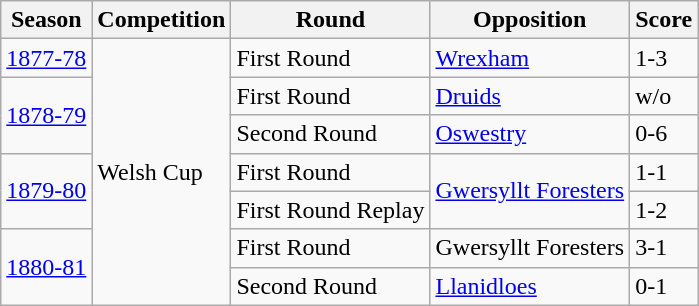<table class="wikitable">
<tr>
<th>Season</th>
<th>Competition</th>
<th>Round</th>
<th>Opposition</th>
<th>Score</th>
</tr>
<tr>
<td><a href='#'>1877-78</a></td>
<td rowspan="7">Welsh Cup</td>
<td>First Round</td>
<td><a href='#'>Wrexham</a></td>
<td>1-3</td>
</tr>
<tr>
<td rowspan="2"><a href='#'>1878-79</a></td>
<td>First Round</td>
<td><a href='#'>Druids</a></td>
<td>w/o</td>
</tr>
<tr>
<td>Second Round</td>
<td><a href='#'>Oswestry</a></td>
<td>0-6</td>
</tr>
<tr>
<td rowspan="2"><a href='#'>1879-80</a></td>
<td>First Round</td>
<td rowspan="2"><a href='#'>Gwersyllt Foresters</a></td>
<td>1-1</td>
</tr>
<tr>
<td>First Round Replay</td>
<td>1-2</td>
</tr>
<tr>
<td rowspan="2"><a href='#'>1880-81</a></td>
<td>First Round</td>
<td>Gwersyllt Foresters</td>
<td>3-1</td>
</tr>
<tr>
<td>Second Round</td>
<td><a href='#'>Llanidloes</a></td>
<td>0-1</td>
</tr>
</table>
